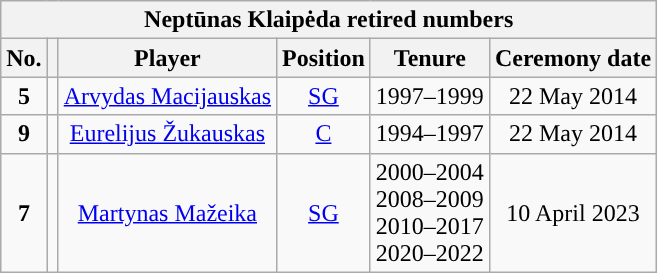<table class="wikitable sortable" style="text-align:center">
<tr>
<th colspan="6">Neptūnas Klaipėda retired numbers</th>
</tr>
<tr>
<th>No.</th>
<th></th>
<th>Player</th>
<th>Position</th>
<th>Tenure</th>
<th>Ceremony date</th>
</tr>
<tr>
<td><strong>5</strong></td>
<td></td>
<td><a href='#'>Arvydas Macijauskas</a></td>
<td><a href='#'>SG</a></td>
<td>1997–1999</td>
<td>22 May 2014</td>
</tr>
<tr>
<td><strong>9</strong></td>
<td></td>
<td><a href='#'>Eurelijus Žukauskas</a></td>
<td><a href='#'>C</a></td>
<td>1994–1997</td>
<td>22 May 2014</td>
</tr>
<tr>
<td><strong>7</strong></td>
<td></td>
<td><a href='#'>Martynas Mažeika</a></td>
<td><a href='#'>SG</a></td>
<td>2000–2004<br>2008–2009<br>2010–2017<br>2020–2022</td>
<td>10 April 2023</td>
</tr>
</table>
